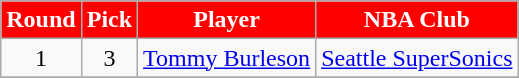<table class="wikitable">
<tr align="center">
<th style="background:red;color:#FFFFFF;">Round</th>
<th style="background:red;color:#FFFFFF;">Pick</th>
<th style="background:red;color:#FFFFFF;">Player</th>
<th style="background:red;color:#FFFFFF;">NBA Club</th>
</tr>
<tr align="center" bgcolor="">
<td>1</td>
<td>3</td>
<td><a href='#'>Tommy Burleson</a></td>
<td><a href='#'>Seattle SuperSonics</a></td>
</tr>
<tr align="center" bgcolor="">
</tr>
</table>
